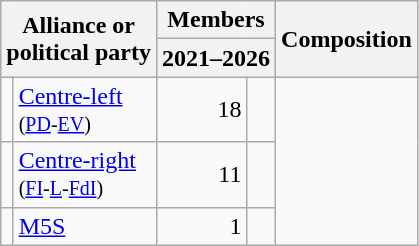<table class="wikitable">
<tr>
<th colspan=2 rowspan=2>Alliance or <br> political party</th>
<th colspan=2>Members</th>
<th rowspan=2>Composition</th>
</tr>
<tr>
<th colspan=2>2021–2026</th>
</tr>
<tr>
<td></td>
<td><a href='#'>Centre-left</a> <br><small>(<a href='#'>PD</a>-<a href='#'>EV</a>)</small></td>
<td style="text-align: right">18</td>
<td></td>
<td rowspan=4></td>
</tr>
<tr>
<td></td>
<td><a href='#'>Centre-right</a> <br><small>(<a href='#'>FI</a>-<a href='#'>L</a>-<a href='#'>FdI</a>)</small></td>
<td style="text-align: right">11</td>
<td></td>
</tr>
<tr>
<td></td>
<td><a href='#'>M5S</a></td>
<td style="text-align: right">1</td>
<td></td>
</tr>
</table>
